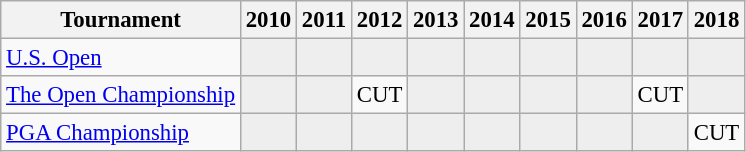<table class="wikitable" style="font-size:95%;text-align:center;">
<tr>
<th>Tournament</th>
<th>2010</th>
<th>2011</th>
<th>2012</th>
<th>2013</th>
<th>2014</th>
<th>2015</th>
<th>2016</th>
<th>2017</th>
<th>2018</th>
</tr>
<tr>
<td align=left><a href='#'>U.S. Open</a></td>
<td style="background:#eeeeee;"></td>
<td style="background:#eeeeee;"></td>
<td style="background:#eeeeee;"></td>
<td style="background:#eeeeee;"></td>
<td style="background:#eeeeee;"></td>
<td style="background:#eeeeee;"></td>
<td style="background:#eeeeee;"></td>
<td style="background:#eeeeee;"></td>
<td style="background:#eeeeee;"></td>
</tr>
<tr>
<td align=left><a href='#'>The Open Championship</a></td>
<td style="background:#eeeeee;"></td>
<td style="background:#eeeeee;"></td>
<td>CUT</td>
<td style="background:#eeeeee;"></td>
<td style="background:#eeeeee;"></td>
<td style="background:#eeeeee;"></td>
<td style="background:#eeeeee;"></td>
<td>CUT</td>
<td style="background:#eeeeee;"></td>
</tr>
<tr>
<td align=left><a href='#'>PGA Championship</a></td>
<td style="background:#eeeeee;"></td>
<td style="background:#eeeeee;"></td>
<td style="background:#eeeeee;"></td>
<td style="background:#eeeeee;"></td>
<td style="background:#eeeeee;"></td>
<td style="background:#eeeeee;"></td>
<td style="background:#eeeeee;"></td>
<td style="background:#eeeeee;"></td>
<td>CUT</td>
</tr>
</table>
